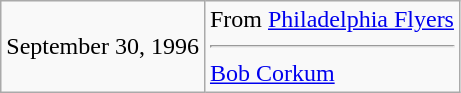<table class="wikitable">
<tr>
<td>September 30, 1996</td>
<td valign="top">From <a href='#'>Philadelphia Flyers</a><hr><a href='#'>Bob Corkum</a></td>
</tr>
</table>
